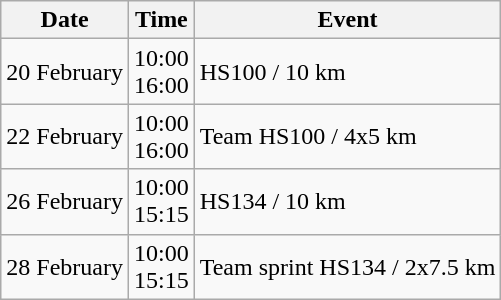<table class="wikitable">
<tr>
<th>Date</th>
<th>Time</th>
<th>Event</th>
</tr>
<tr>
<td>20 February</td>
<td>10:00<br>16:00</td>
<td>HS100 / 10 km</td>
</tr>
<tr>
<td>22 February</td>
<td>10:00<br>16:00</td>
<td>Team HS100 / 4x5 km</td>
</tr>
<tr>
<td>26 February</td>
<td>10:00<br>15:15</td>
<td>HS134 / 10 km</td>
</tr>
<tr>
<td>28 February</td>
<td>10:00<br>15:15</td>
<td>Team sprint HS134 / 2x7.5 km</td>
</tr>
</table>
